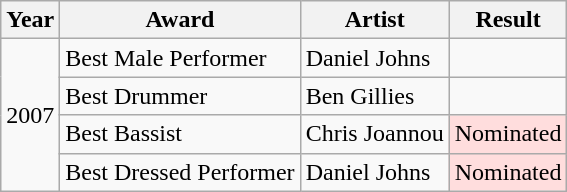<table class="wikitable">
<tr>
<th>Year</th>
<th>Award</th>
<th>Artist</th>
<th>Result</th>
</tr>
<tr>
<td rowspan="4">2007</td>
<td>Best Male Performer</td>
<td>Daniel Johns</td>
<td></td>
</tr>
<tr>
<td>Best Drummer</td>
<td>Ben Gillies</td>
<td></td>
</tr>
<tr>
<td>Best Bassist</td>
<td>Chris Joannou</td>
<td style="text-align:center; background:#fdd;">Nominated</td>
</tr>
<tr>
<td>Best Dressed Performer</td>
<td>Daniel Johns</td>
<td style="text-align:center; background:#fdd;">Nominated</td>
</tr>
</table>
